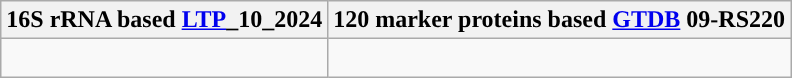<table class="wikitable">
<tr>
<th colspan=1>16S rRNA based <a href='#'>LTP</a>_10_2024</th>
<th colspan=1>120 marker proteins based <a href='#'>GTDB</a> 09-RS220</th>
</tr>
<tr>
<td style="vertical-align:top"><br></td>
<td><br></td>
</tr>
</table>
